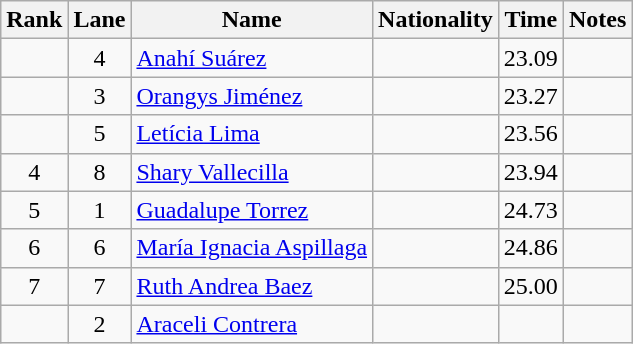<table class="wikitable sortable" style="text-align:center">
<tr>
<th>Rank</th>
<th>Lane</th>
<th>Name</th>
<th>Nationality</th>
<th>Time</th>
<th>Notes</th>
</tr>
<tr>
<td></td>
<td>4</td>
<td align=left><a href='#'>Anahí Suárez</a></td>
<td align=left></td>
<td>23.09</td>
<td></td>
</tr>
<tr>
<td></td>
<td>3</td>
<td align=left><a href='#'>Orangys Jiménez</a></td>
<td align=left></td>
<td>23.27</td>
<td></td>
</tr>
<tr>
<td></td>
<td>5</td>
<td align=left><a href='#'>Letícia Lima</a></td>
<td align=left></td>
<td>23.56</td>
<td></td>
</tr>
<tr>
<td>4</td>
<td>8</td>
<td align=left><a href='#'>Shary Vallecilla</a></td>
<td align=left></td>
<td>23.94</td>
<td></td>
</tr>
<tr>
<td>5</td>
<td>1</td>
<td align=left><a href='#'>Guadalupe Torrez</a></td>
<td align=left></td>
<td>24.73</td>
<td></td>
</tr>
<tr>
<td>6</td>
<td>6</td>
<td align=left><a href='#'>María Ignacia Aspillaga</a></td>
<td align=left></td>
<td>24.86</td>
<td></td>
</tr>
<tr>
<td>7</td>
<td>7</td>
<td align=left><a href='#'>Ruth Andrea Baez</a></td>
<td align=left></td>
<td>25.00</td>
<td></td>
</tr>
<tr>
<td></td>
<td>2</td>
<td align=left><a href='#'>Araceli Contrera</a></td>
<td align=left></td>
<td></td>
<td></td>
</tr>
</table>
